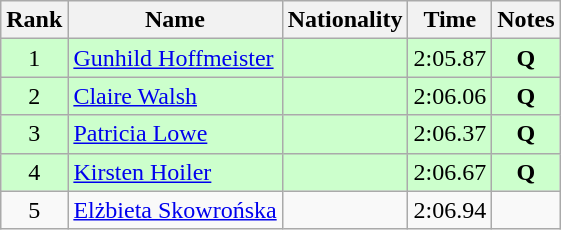<table class="wikitable sortable" style="text-align:center">
<tr>
<th>Rank</th>
<th>Name</th>
<th>Nationality</th>
<th>Time</th>
<th>Notes</th>
</tr>
<tr bgcolor=ccffcc>
<td>1</td>
<td align=left><a href='#'>Gunhild Hoffmeister</a></td>
<td align=left></td>
<td>2:05.87</td>
<td><strong>Q</strong></td>
</tr>
<tr bgcolor=ccffcc>
<td>2</td>
<td align=left><a href='#'>Claire Walsh</a></td>
<td align=left></td>
<td>2:06.06</td>
<td><strong>Q</strong></td>
</tr>
<tr bgcolor=ccffcc>
<td>3</td>
<td align=left><a href='#'>Patricia Lowe</a></td>
<td align=left></td>
<td>2:06.37</td>
<td><strong>Q</strong></td>
</tr>
<tr bgcolor=ccffcc>
<td>4</td>
<td align=left><a href='#'>Kirsten Hoiler</a></td>
<td align=left></td>
<td>2:06.67</td>
<td><strong>Q</strong></td>
</tr>
<tr>
<td>5</td>
<td align=left><a href='#'>Elżbieta Skowrońska</a></td>
<td align=left></td>
<td>2:06.94</td>
<td></td>
</tr>
</table>
